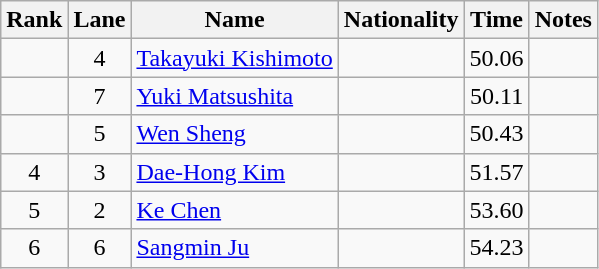<table class="wikitable sortable" style="text-align:center">
<tr>
<th>Rank</th>
<th>Lane</th>
<th>Name</th>
<th>Nationality</th>
<th>Time</th>
<th>Notes</th>
</tr>
<tr>
<td align=center></td>
<td>4</td>
<td align=left><a href='#'>Takayuki Kishimoto</a></td>
<td align=left></td>
<td>50.06</td>
<td></td>
</tr>
<tr>
<td align=center></td>
<td>7</td>
<td align=left><a href='#'>Yuki Matsushita</a></td>
<td align=left></td>
<td>50.11</td>
<td></td>
</tr>
<tr>
<td align=center></td>
<td>5</td>
<td align=left><a href='#'>Wen Sheng</a></td>
<td align=left></td>
<td>50.43</td>
<td></td>
</tr>
<tr>
<td align=center>4</td>
<td>3</td>
<td align=left><a href='#'>Dae-Hong Kim</a></td>
<td align=left></td>
<td>51.57</td>
<td></td>
</tr>
<tr>
<td align=center>5</td>
<td>2</td>
<td align=left><a href='#'>Ke Chen</a></td>
<td align=left></td>
<td>53.60</td>
<td></td>
</tr>
<tr>
<td align=center>6</td>
<td>6</td>
<td align=left><a href='#'>Sangmin Ju</a></td>
<td align=left></td>
<td>54.23</td>
<td></td>
</tr>
</table>
